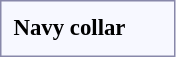<table style="border:1px solid #8888aa; background-color:#f7f8ff; padding:5px; font-size:95%; margin: 0px 12px 12px 0px;">
<tr style="text-align:center;">
<th>Navy collar</th>
<td colspan=2></td>
<td colspan=4></td>
<td colspan=2></td>
<td colspan=2></td>
<td colspan=2></td>
<td colspan=12></td>
</tr>
<tr style="text-align:center;">
</tr>
</table>
